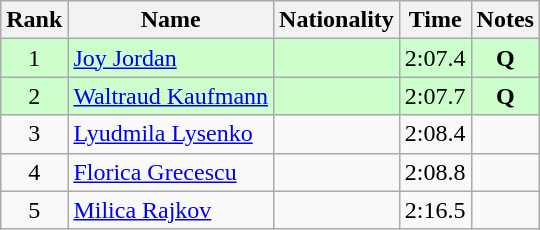<table class="wikitable sortable" style="text-align:center">
<tr>
<th>Rank</th>
<th>Name</th>
<th>Nationality</th>
<th>Time</th>
<th>Notes</th>
</tr>
<tr bgcolor=ccffcc>
<td>1</td>
<td align=left><a href='#'>Joy Jordan</a></td>
<td align=left></td>
<td>2:07.4</td>
<td><strong>Q</strong></td>
</tr>
<tr bgcolor=ccffcc>
<td>2</td>
<td align=left><a href='#'>Waltraud Kaufmann</a></td>
<td align=left></td>
<td>2:07.7</td>
<td><strong>Q</strong></td>
</tr>
<tr>
<td>3</td>
<td align=left><a href='#'>Lyudmila Lysenko</a></td>
<td align=left></td>
<td>2:08.4</td>
<td></td>
</tr>
<tr>
<td>4</td>
<td align=left><a href='#'>Florica Grecescu</a></td>
<td align=left></td>
<td>2:08.8</td>
<td></td>
</tr>
<tr>
<td>5</td>
<td align=left><a href='#'>Milica Rajkov</a></td>
<td align=left></td>
<td>2:16.5</td>
<td></td>
</tr>
</table>
